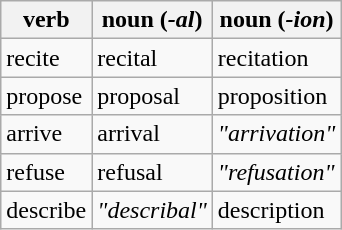<table class="wikitable">
<tr>
<th>verb</th>
<th>noun (<em>-al</em>)</th>
<th>noun (<em>-ion</em>)</th>
</tr>
<tr>
<td>recite</td>
<td>recital</td>
<td>recitation</td>
</tr>
<tr>
<td>propose</td>
<td>proposal</td>
<td>proposition</td>
</tr>
<tr>
<td>arrive</td>
<td>arrival</td>
<td><span><em>"arrivation"</em></span></td>
</tr>
<tr>
<td>refuse</td>
<td>refusal</td>
<td><span><em>"refusation"</em></span></td>
</tr>
<tr>
<td>describe</td>
<td><span><em>"describal"</em></span></td>
<td>description</td>
</tr>
</table>
